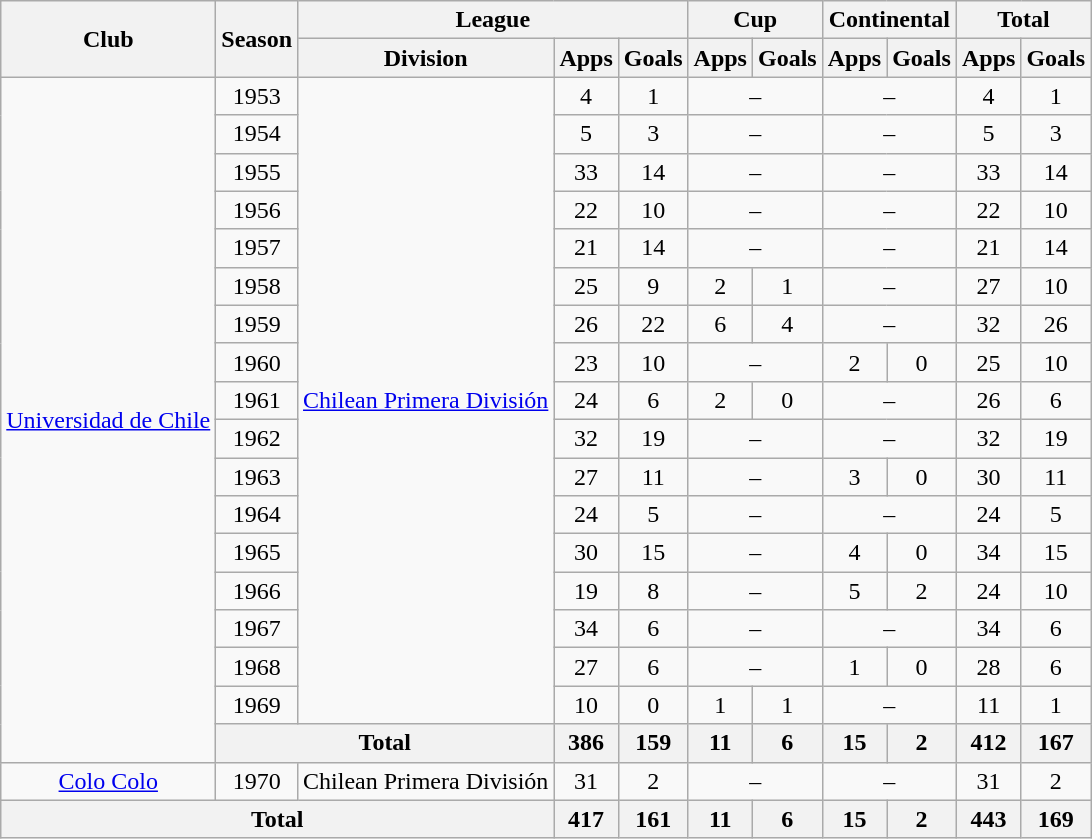<table class="wikitable" style="text-align:center">
<tr>
<th rowspan="2">Club</th>
<th rowspan="2">Season</th>
<th colspan="3">League</th>
<th colspan="2">Cup</th>
<th colspan="2">Continental</th>
<th colspan="2">Total</th>
</tr>
<tr>
<th>Division</th>
<th>Apps</th>
<th>Goals</th>
<th>Apps</th>
<th>Goals</th>
<th>Apps</th>
<th>Goals</th>
<th>Apps</th>
<th>Goals</th>
</tr>
<tr>
<td rowspan="18"><a href='#'>Universidad de Chile</a></td>
<td>1953</td>
<td rowspan="17"><a href='#'>Chilean Primera División</a></td>
<td>4</td>
<td>1</td>
<td colspan="2">–</td>
<td colspan="2">–</td>
<td>4</td>
<td>1</td>
</tr>
<tr>
<td>1954</td>
<td>5</td>
<td>3</td>
<td colspan="2">–</td>
<td colspan="2">–</td>
<td>5</td>
<td>3</td>
</tr>
<tr>
<td>1955</td>
<td>33</td>
<td>14</td>
<td colspan="2">–</td>
<td colspan="2">–</td>
<td>33</td>
<td>14</td>
</tr>
<tr>
<td>1956</td>
<td>22</td>
<td>10</td>
<td colspan="2">–</td>
<td colspan="2">–</td>
<td>22</td>
<td>10</td>
</tr>
<tr>
<td>1957</td>
<td>21</td>
<td>14</td>
<td colspan="2">–</td>
<td colspan="2">–</td>
<td>21</td>
<td>14</td>
</tr>
<tr>
<td>1958</td>
<td>25</td>
<td>9</td>
<td>2</td>
<td>1</td>
<td colspan="2">–</td>
<td>27</td>
<td>10</td>
</tr>
<tr>
<td>1959</td>
<td>26</td>
<td>22</td>
<td>6</td>
<td>4</td>
<td colspan="2">–</td>
<td>32</td>
<td>26</td>
</tr>
<tr>
<td>1960</td>
<td>23</td>
<td>10</td>
<td colspan="2">–</td>
<td>2</td>
<td>0</td>
<td>25</td>
<td>10</td>
</tr>
<tr>
<td>1961</td>
<td>24</td>
<td>6</td>
<td>2</td>
<td>0</td>
<td colspan="2">–</td>
<td>26</td>
<td>6</td>
</tr>
<tr>
<td>1962</td>
<td>32</td>
<td>19</td>
<td colspan="2">–</td>
<td colspan="2">–</td>
<td>32</td>
<td>19</td>
</tr>
<tr>
<td>1963</td>
<td>27</td>
<td>11</td>
<td colspan="2">–</td>
<td>3</td>
<td>0</td>
<td>30</td>
<td>11</td>
</tr>
<tr>
<td>1964</td>
<td>24</td>
<td>5</td>
<td colspan="2">–</td>
<td colspan="2">–</td>
<td>24</td>
<td>5</td>
</tr>
<tr>
<td>1965</td>
<td>30</td>
<td>15</td>
<td colspan="2">–</td>
<td>4</td>
<td>0</td>
<td>34</td>
<td>15</td>
</tr>
<tr>
<td>1966</td>
<td>19</td>
<td>8</td>
<td colspan="2">–</td>
<td>5</td>
<td>2</td>
<td>24</td>
<td>10</td>
</tr>
<tr>
<td>1967</td>
<td>34</td>
<td>6</td>
<td colspan="2">–</td>
<td colspan="2">–</td>
<td>34</td>
<td>6</td>
</tr>
<tr>
<td>1968</td>
<td>27</td>
<td>6</td>
<td colspan="2">–</td>
<td>1</td>
<td>0</td>
<td>28</td>
<td>6</td>
</tr>
<tr>
<td>1969</td>
<td>10</td>
<td>0</td>
<td>1</td>
<td>1</td>
<td colspan="2">–</td>
<td>11</td>
<td>1</td>
</tr>
<tr>
<th colspan="2">Total</th>
<th>386</th>
<th>159</th>
<th>11</th>
<th>6</th>
<th>15</th>
<th>2</th>
<th>412</th>
<th>167</th>
</tr>
<tr>
<td><a href='#'>Colo Colo</a></td>
<td>1970</td>
<td>Chilean Primera División</td>
<td>31</td>
<td>2</td>
<td colspan="2">–</td>
<td colspan="2">–</td>
<td>31</td>
<td>2</td>
</tr>
<tr>
<th colspan="3">Total</th>
<th>417</th>
<th>161</th>
<th>11</th>
<th>6</th>
<th>15</th>
<th>2</th>
<th>443</th>
<th>169</th>
</tr>
</table>
